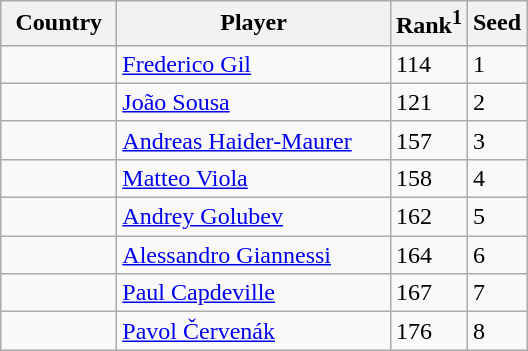<table class="sortable wikitable">
<tr>
<th width="70">Country</th>
<th width="175">Player</th>
<th>Rank<sup>1</sup></th>
<th>Seed</th>
</tr>
<tr>
<td></td>
<td><a href='#'>Frederico Gil</a></td>
<td>114</td>
<td>1</td>
</tr>
<tr>
<td></td>
<td><a href='#'>João Sousa</a></td>
<td>121</td>
<td>2</td>
</tr>
<tr>
<td></td>
<td><a href='#'>Andreas Haider-Maurer</a></td>
<td>157</td>
<td>3</td>
</tr>
<tr>
<td></td>
<td><a href='#'>Matteo Viola</a></td>
<td>158</td>
<td>4</td>
</tr>
<tr>
<td></td>
<td><a href='#'>Andrey Golubev</a></td>
<td>162</td>
<td>5</td>
</tr>
<tr>
<td></td>
<td><a href='#'>Alessandro Giannessi</a></td>
<td>164</td>
<td>6</td>
</tr>
<tr>
<td></td>
<td><a href='#'>Paul Capdeville</a></td>
<td>167</td>
<td>7</td>
</tr>
<tr>
<td></td>
<td><a href='#'>Pavol Červenák</a></td>
<td>176</td>
<td>8</td>
</tr>
</table>
